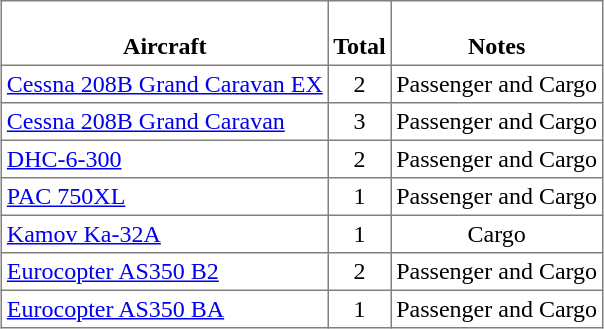<table class="toccolours" border="1" cellpadding="3" style="margin:1em auto; border-collapse:collapse">
<tr>
<th><br>Aircraft</th>
<th><br>Total</th>
<th><br>Notes</th>
</tr>
<tr>
<td><a href='#'>Cessna 208B Grand Caravan EX</a></td>
<td align="center">2</td>
<td align="center">Passenger and Cargo</td>
</tr>
<tr>
<td><a href='#'>Cessna 208B Grand Caravan</a></td>
<td align="center">3</td>
<td align="center">Passenger and Cargo</td>
</tr>
<tr>
<td><a href='#'>DHC-6-300</a></td>
<td align="center">2</td>
<td align="center">Passenger and Cargo</td>
</tr>
<tr>
<td><a href='#'>PAC 750XL</a></td>
<td align="center">1</td>
<td align="center">Passenger and Cargo</td>
</tr>
<tr>
<td><a href='#'>Kamov Ka-32A</a></td>
<td align="center">1</td>
<td align="center">Cargo</td>
</tr>
<tr>
<td><a href='#'>Eurocopter AS350 B2</a></td>
<td align="center">2</td>
<td align="center">Passenger and Cargo</td>
</tr>
<tr>
<td><a href='#'>Eurocopter AS350 BA</a></td>
<td align="center">1</td>
<td align="center">Passenger and Cargo</td>
</tr>
</table>
